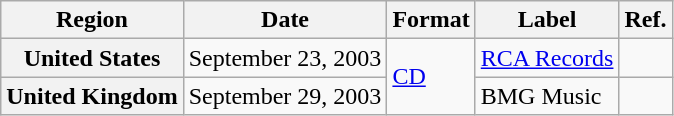<table class="wikitable plainrowheaders">
<tr>
<th scope="col">Region</th>
<th scope="col">Date</th>
<th scope="col">Format</th>
<th scope="col">Label</th>
<th scope="col">Ref.</th>
</tr>
<tr>
<th scope="row">United States</th>
<td>September 23, 2003</td>
<td rowspan="2"><a href='#'>CD</a></td>
<td><a href='#'>RCA Records</a></td>
<td style="text-align:center;"></td>
</tr>
<tr>
<th scope="row">United Kingdom</th>
<td>September 29, 2003</td>
<td>BMG Music</td>
<td style="text-align:center;"></td>
</tr>
</table>
